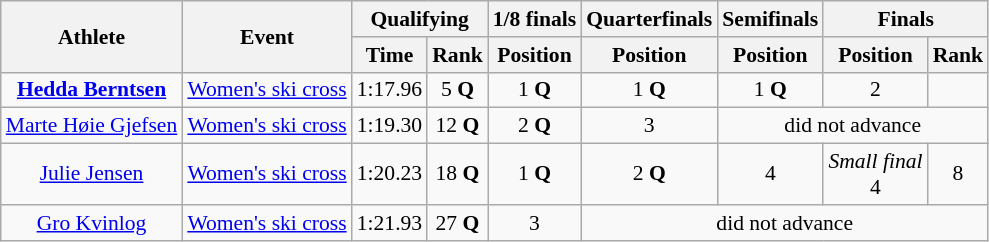<table class=wikitable style="font-size:90%; text-align:center">
<tr>
<th rowspan="2">Athlete</th>
<th rowspan="2">Event</th>
<th colspan="2">Qualifying</th>
<th>1/8 finals</th>
<th>Quarterfinals</th>
<th>Semifinals</th>
<th colspan=2>Finals</th>
</tr>
<tr>
<th>Time</th>
<th>Rank</th>
<th>Position</th>
<th>Position</th>
<th>Position</th>
<th>Position</th>
<th>Rank</th>
</tr>
<tr>
<td><strong><a href='#'>Hedda Berntsen</a></strong></td>
<td><a href='#'>Women's ski cross</a></td>
<td align="center">1:17.96</td>
<td align="center">5 <strong>Q</strong></td>
<td align="center">1 <strong>Q</strong></td>
<td align="center">1 <strong>Q</strong></td>
<td align="center">1 <strong>Q</strong></td>
<td align="center">2</td>
<td align="center"></td>
</tr>
<tr>
<td><a href='#'>Marte Høie Gjefsen</a></td>
<td><a href='#'>Women's ski cross</a></td>
<td align="center">1:19.30</td>
<td align="center">12 <strong>Q</strong></td>
<td align="center">2 <strong>Q</strong></td>
<td align="center">3</td>
<td align="center" colspan="3">did not advance</td>
</tr>
<tr>
<td><a href='#'>Julie Jensen</a></td>
<td><a href='#'>Women's ski cross</a></td>
<td align="center">1:20.23</td>
<td align="center">18 <strong>Q</strong></td>
<td align="center">1 <strong>Q</strong></td>
<td align="center">2 <strong>Q</strong></td>
<td align="center">4</td>
<td align="center"><em>Small final</em><br>4</td>
<td align="center">8</td>
</tr>
<tr>
<td><a href='#'>Gro Kvinlog</a></td>
<td><a href='#'>Women's ski cross</a></td>
<td align="center">1:21.93</td>
<td align="center">27 <strong>Q</strong></td>
<td align="center">3</td>
<td align="center" colspan="4">did not advance</td>
</tr>
</table>
